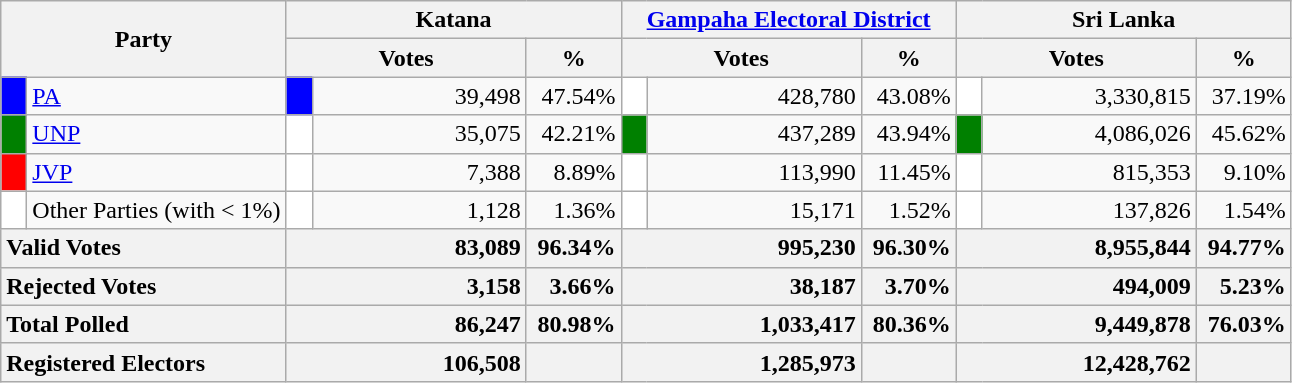<table class="wikitable">
<tr>
<th colspan="2" width="144px"rowspan="2">Party</th>
<th colspan="3" width="216px">Katana</th>
<th colspan="3" width="216px"><a href='#'>Gampaha Electoral District</a></th>
<th colspan="3" width="216px">Sri Lanka</th>
</tr>
<tr>
<th colspan="2" width="144px">Votes</th>
<th>%</th>
<th colspan="2" width="144px">Votes</th>
<th>%</th>
<th colspan="2" width="144px">Votes</th>
<th>%</th>
</tr>
<tr>
<td style="background-color:blue;" width="10px"></td>
<td style="text-align:left;"><a href='#'>PA</a></td>
<td style="background-color:blue;" width="10px"></td>
<td style="text-align:right;">39,498</td>
<td style="text-align:right;">47.54%</td>
<td style="background-color:white;" width="10px"></td>
<td style="text-align:right;">428,780</td>
<td style="text-align:right;">43.08%</td>
<td style="background-color:white;" width="10px"></td>
<td style="text-align:right;">3,330,815</td>
<td style="text-align:right;">37.19%</td>
</tr>
<tr>
<td style="background-color:green;" width="10px"></td>
<td style="text-align:left;"><a href='#'>UNP</a></td>
<td style="background-color:white;" width="10px"></td>
<td style="text-align:right;">35,075</td>
<td style="text-align:right;">42.21%</td>
<td style="background-color:green;" width="10px"></td>
<td style="text-align:right;">437,289</td>
<td style="text-align:right;">43.94%</td>
<td style="background-color:green;" width="10px"></td>
<td style="text-align:right;">4,086,026</td>
<td style="text-align:right;">45.62%</td>
</tr>
<tr>
<td style="background-color:red;" width="10px"></td>
<td style="text-align:left;"><a href='#'>JVP</a></td>
<td style="background-color:white;" width="10px"></td>
<td style="text-align:right;">7,388</td>
<td style="text-align:right;">8.89%</td>
<td style="background-color:white;" width="10px"></td>
<td style="text-align:right;">113,990</td>
<td style="text-align:right;">11.45%</td>
<td style="background-color:white;" width="10px"></td>
<td style="text-align:right;">815,353</td>
<td style="text-align:right;">9.10%</td>
</tr>
<tr>
<td style="background-color:white;" width="10px"></td>
<td style="text-align:left;">Other Parties (with < 1%)</td>
<td style="background-color:white;" width="10px"></td>
<td style="text-align:right;">1,128</td>
<td style="text-align:right;">1.36%</td>
<td style="background-color:white;" width="10px"></td>
<td style="text-align:right;">15,171</td>
<td style="text-align:right;">1.52%</td>
<td style="background-color:white;" width="10px"></td>
<td style="text-align:right;">137,826</td>
<td style="text-align:right;">1.54%</td>
</tr>
<tr>
<th colspan="2" width="144px"style="text-align:left;">Valid Votes</th>
<th style="text-align:right;"colspan="2" width="144px">83,089</th>
<th style="text-align:right;">96.34%</th>
<th style="text-align:right;"colspan="2" width="144px">995,230</th>
<th style="text-align:right;">96.30%</th>
<th style="text-align:right;"colspan="2" width="144px">8,955,844</th>
<th style="text-align:right;">94.77%</th>
</tr>
<tr>
<th colspan="2" width="144px"style="text-align:left;">Rejected Votes</th>
<th style="text-align:right;"colspan="2" width="144px">3,158</th>
<th style="text-align:right;">3.66%</th>
<th style="text-align:right;"colspan="2" width="144px">38,187</th>
<th style="text-align:right;">3.70%</th>
<th style="text-align:right;"colspan="2" width="144px">494,009</th>
<th style="text-align:right;">5.23%</th>
</tr>
<tr>
<th colspan="2" width="144px"style="text-align:left;">Total Polled</th>
<th style="text-align:right;"colspan="2" width="144px">86,247</th>
<th style="text-align:right;">80.98%</th>
<th style="text-align:right;"colspan="2" width="144px">1,033,417</th>
<th style="text-align:right;">80.36%</th>
<th style="text-align:right;"colspan="2" width="144px">9,449,878</th>
<th style="text-align:right;">76.03%</th>
</tr>
<tr>
<th colspan="2" width="144px"style="text-align:left;">Registered Electors</th>
<th style="text-align:right;"colspan="2" width="144px">106,508</th>
<th></th>
<th style="text-align:right;"colspan="2" width="144px">1,285,973</th>
<th></th>
<th style="text-align:right;"colspan="2" width="144px">12,428,762</th>
<th></th>
</tr>
</table>
